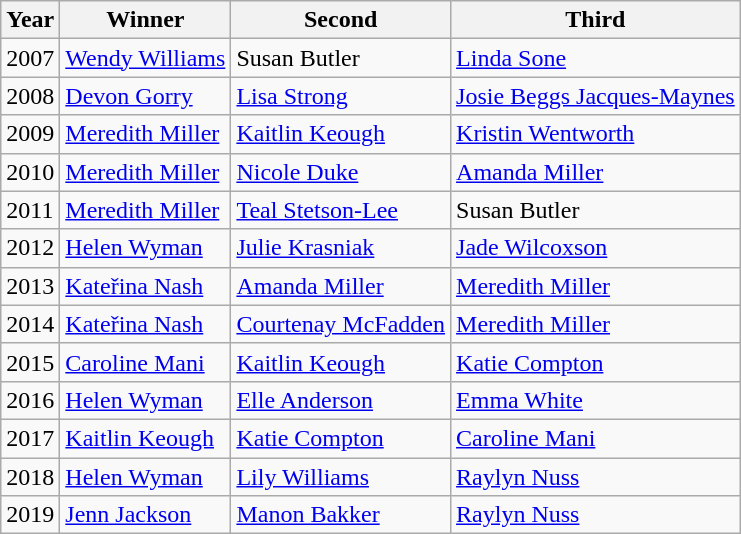<table class="wikitable">
<tr>
<th>Year</th>
<th>Winner</th>
<th>Second</th>
<th>Third</th>
</tr>
<tr>
<td>2007</td>
<td>  <a href='#'>Wendy Williams</a></td>
<td>  Susan Butler</td>
<td> <a href='#'>Linda Sone</a></td>
</tr>
<tr>
<td>2008</td>
<td>  <a href='#'>Devon Gorry</a></td>
<td>  <a href='#'>Lisa Strong</a></td>
<td> <a href='#'>Josie Beggs Jacques-Maynes</a></td>
</tr>
<tr>
<td>2009</td>
<td>  <a href='#'>Meredith Miller</a></td>
<td>  <a href='#'>Kaitlin Keough</a></td>
<td> <a href='#'>Kristin Wentworth</a></td>
</tr>
<tr>
<td>2010</td>
<td>  <a href='#'>Meredith Miller</a></td>
<td>  <a href='#'>Nicole Duke</a></td>
<td> <a href='#'>Amanda Miller</a></td>
</tr>
<tr>
<td>2011</td>
<td>  <a href='#'>Meredith Miller</a></td>
<td>  <a href='#'>Teal Stetson-Lee</a></td>
<td>    Susan Butler</td>
</tr>
<tr>
<td>2012</td>
<td>  <a href='#'>Helen Wyman</a></td>
<td>  <a href='#'>Julie Krasniak</a></td>
<td> <a href='#'>Jade Wilcoxson</a></td>
</tr>
<tr>
<td>2013</td>
<td>  <a href='#'>Kateřina Nash</a></td>
<td>  <a href='#'>Amanda Miller</a></td>
<td> <a href='#'>Meredith Miller</a></td>
</tr>
<tr>
<td>2014</td>
<td>  <a href='#'>Kateřina Nash</a></td>
<td>  <a href='#'>Courtenay McFadden</a></td>
<td> <a href='#'>Meredith Miller</a></td>
</tr>
<tr>
<td>2015</td>
<td>  <a href='#'>Caroline Mani</a></td>
<td>  <a href='#'>Kaitlin Keough</a></td>
<td> <a href='#'>Katie Compton</a></td>
</tr>
<tr>
<td>2016</td>
<td>  <a href='#'>Helen Wyman</a></td>
<td>  <a href='#'>Elle Anderson</a></td>
<td> <a href='#'>Emma White</a></td>
</tr>
<tr>
<td>2017</td>
<td>  <a href='#'>Kaitlin Keough</a></td>
<td>  <a href='#'>Katie Compton</a></td>
<td> <a href='#'>Caroline Mani</a></td>
</tr>
<tr>
<td>2018</td>
<td>  <a href='#'>Helen Wyman</a></td>
<td>  <a href='#'>Lily Williams</a></td>
<td> <a href='#'>Raylyn Nuss</a></td>
</tr>
<tr>
<td>2019</td>
<td> <a href='#'>Jenn Jackson</a></td>
<td> <a href='#'>Manon Bakker</a></td>
<td> <a href='#'>Raylyn Nuss</a></td>
</tr>
</table>
